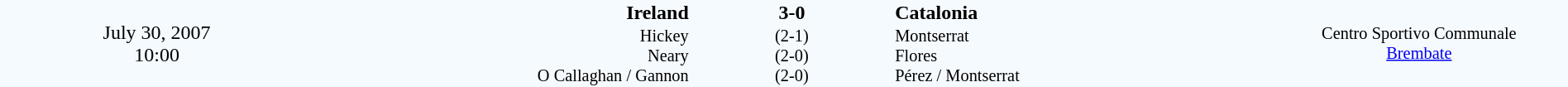<table style="width: 100%; background:#F5FAFF;" cellspacing="0">
<tr>
<td align=center rowspan=3 width=20%>July 30, 2007<br>10:00</td>
</tr>
<tr>
<td width=24% align=right><strong>Ireland</strong></td>
<td align=center width=13%><strong>3-0</strong></td>
<td width=24%><strong>Catalonia</strong></td>
<td style=font-size:85% rowspan=3 valign=middle align=center>Centro Sportivo Communale<br><a href='#'>Brembate</a></td>
</tr>
<tr style=font-size:85%>
<td align=right valign=top>Hickey<br>Neary<br>O Callaghan / Gannon</td>
<td align=center>(2-1)<br>(2-0)<br>(2-0)</td>
<td>Montserrat<br>Flores<br>Pérez / Montserrat</td>
</tr>
</table>
